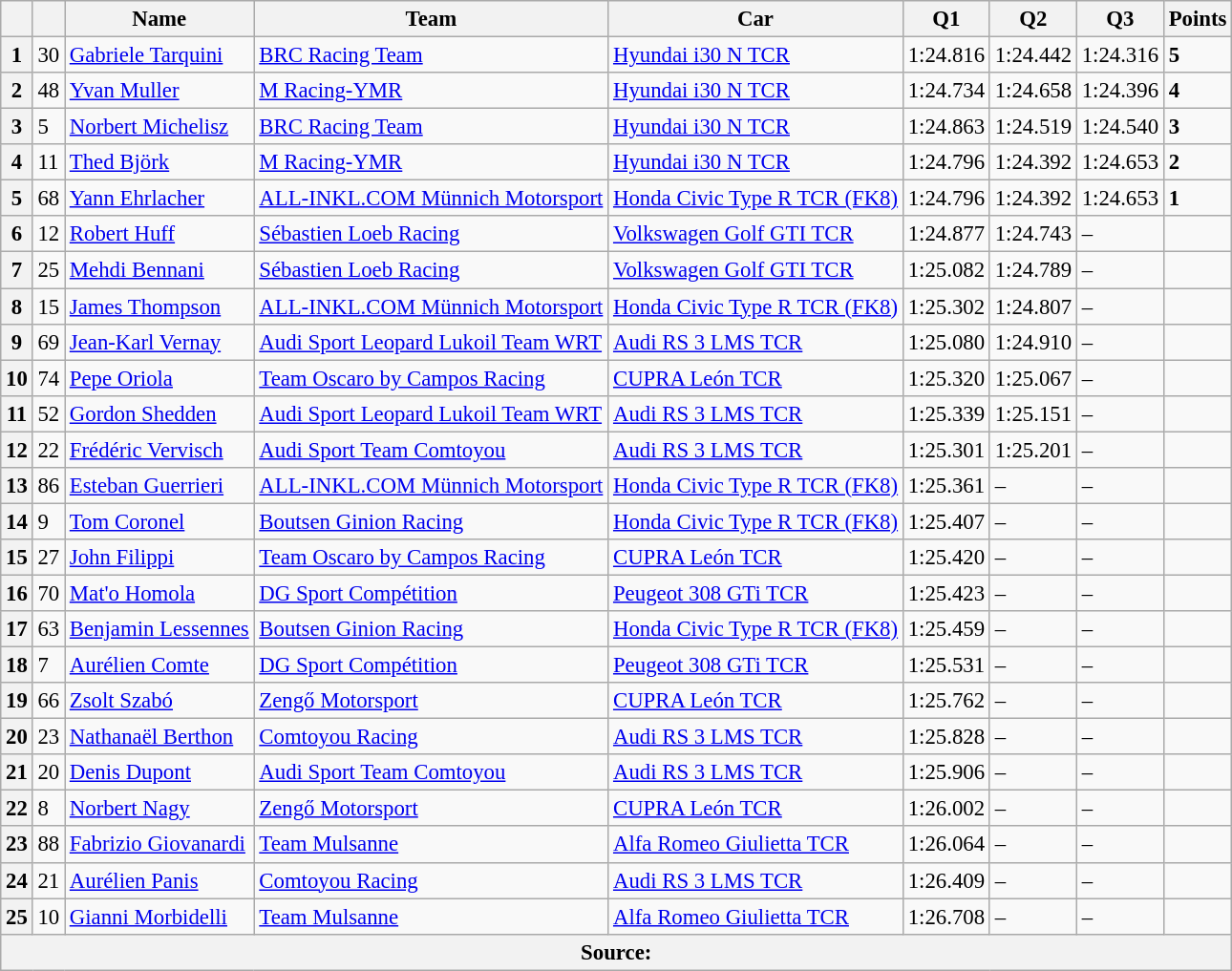<table class="wikitable sortable" style="font-size: 95%;">
<tr>
<th></th>
<th></th>
<th>Name</th>
<th>Team</th>
<th>Car</th>
<th>Q1</th>
<th>Q2</th>
<th>Q3</th>
<th>Points</th>
</tr>
<tr>
<th>1</th>
<td>30</td>
<td> <a href='#'>Gabriele Tarquini</a></td>
<td><a href='#'>BRC Racing Team</a></td>
<td><a href='#'>Hyundai i30 N TCR</a></td>
<td>1:24.816</td>
<td>1:24.442</td>
<td>1:24.316</td>
<td><strong>5</strong></td>
</tr>
<tr>
<th>2</th>
<td>48</td>
<td> <a href='#'>Yvan Muller</a></td>
<td><a href='#'>M Racing-YMR</a></td>
<td><a href='#'>Hyundai i30 N TCR</a></td>
<td>1:24.734</td>
<td>1:24.658</td>
<td>1:24.396</td>
<td><strong>4</strong></td>
</tr>
<tr>
<th>3</th>
<td>5</td>
<td> <a href='#'>Norbert Michelisz</a></td>
<td><a href='#'>BRC Racing Team</a></td>
<td><a href='#'>Hyundai i30 N TCR</a></td>
<td>1:24.863</td>
<td>1:24.519</td>
<td>1:24.540</td>
<td><strong>3</strong></td>
</tr>
<tr>
<th>4</th>
<td>11</td>
<td> <a href='#'>Thed Björk</a></td>
<td><a href='#'>M Racing-YMR</a></td>
<td><a href='#'>Hyundai i30 N TCR</a></td>
<td>1:24.796</td>
<td>1:24.392</td>
<td>1:24.653</td>
<td><strong>2</strong></td>
</tr>
<tr>
<th>5</th>
<td>68</td>
<td> <a href='#'>Yann Ehrlacher</a></td>
<td><a href='#'>ALL-INKL.COM Münnich Motorsport</a></td>
<td><a href='#'>Honda Civic Type R TCR (FK8)</a></td>
<td>1:24.796</td>
<td>1:24.392</td>
<td>1:24.653</td>
<td><strong>1</strong></td>
</tr>
<tr>
<th>6</th>
<td>12</td>
<td> <a href='#'>Robert Huff</a></td>
<td><a href='#'>Sébastien Loeb Racing</a></td>
<td><a href='#'>Volkswagen Golf GTI TCR</a></td>
<td>1:24.877</td>
<td>1:24.743</td>
<td>–</td>
<td></td>
</tr>
<tr>
<th>7</th>
<td>25</td>
<td> <a href='#'>Mehdi Bennani</a></td>
<td><a href='#'>Sébastien Loeb Racing</a></td>
<td><a href='#'>Volkswagen Golf GTI TCR</a></td>
<td>1:25.082</td>
<td>1:24.789</td>
<td>–</td>
<td></td>
</tr>
<tr>
<th>8</th>
<td>15</td>
<td> <a href='#'>James Thompson</a></td>
<td><a href='#'>ALL-INKL.COM Münnich Motorsport</a></td>
<td><a href='#'>Honda Civic Type R TCR (FK8)</a></td>
<td>1:25.302</td>
<td>1:24.807</td>
<td>–</td>
<td></td>
</tr>
<tr>
<th>9</th>
<td>69</td>
<td> <a href='#'>Jean-Karl Vernay</a></td>
<td><a href='#'>Audi Sport Leopard Lukoil Team WRT</a></td>
<td><a href='#'>Audi RS 3 LMS TCR</a></td>
<td>1:25.080</td>
<td>1:24.910</td>
<td>–</td>
<td></td>
</tr>
<tr>
<th>10</th>
<td>74</td>
<td> <a href='#'>Pepe Oriola</a></td>
<td><a href='#'>Team Oscaro by Campos Racing</a></td>
<td><a href='#'>CUPRA León TCR</a></td>
<td>1:25.320</td>
<td>1:25.067</td>
<td>–</td>
<td></td>
</tr>
<tr>
<th>11</th>
<td>52</td>
<td> <a href='#'>Gordon Shedden</a></td>
<td><a href='#'>Audi Sport Leopard Lukoil Team WRT</a></td>
<td><a href='#'>Audi RS 3 LMS TCR</a></td>
<td>1:25.339</td>
<td>1:25.151</td>
<td>–</td>
<td></td>
</tr>
<tr>
<th>12</th>
<td>22</td>
<td> <a href='#'>Frédéric Vervisch</a></td>
<td><a href='#'>Audi Sport Team Comtoyou</a></td>
<td><a href='#'>Audi RS 3 LMS TCR</a></td>
<td>1:25.301</td>
<td>1:25.201</td>
<td>–</td>
<td></td>
</tr>
<tr>
<th>13</th>
<td>86</td>
<td> <a href='#'>Esteban Guerrieri</a></td>
<td><a href='#'>ALL-INKL.COM Münnich Motorsport</a></td>
<td><a href='#'>Honda Civic Type R TCR (FK8)</a></td>
<td>1:25.361</td>
<td>–</td>
<td>–</td>
<td></td>
</tr>
<tr>
<th>14</th>
<td>9</td>
<td> <a href='#'>Tom Coronel</a></td>
<td><a href='#'>Boutsen Ginion Racing</a></td>
<td><a href='#'>Honda Civic Type R TCR (FK8)</a></td>
<td>1:25.407</td>
<td>–</td>
<td>–</td>
<td></td>
</tr>
<tr>
<th>15</th>
<td>27</td>
<td> <a href='#'>John Filippi</a></td>
<td><a href='#'>Team Oscaro by Campos Racing</a></td>
<td><a href='#'>CUPRA León TCR</a></td>
<td>1:25.420</td>
<td>–</td>
<td>–</td>
<td></td>
</tr>
<tr>
<th>16</th>
<td>70</td>
<td> <a href='#'>Mat'o Homola</a></td>
<td><a href='#'>DG Sport Compétition</a></td>
<td><a href='#'>Peugeot 308 GTi TCR</a></td>
<td>1:25.423</td>
<td>–</td>
<td>–</td>
<td></td>
</tr>
<tr>
<th>17</th>
<td>63</td>
<td> <a href='#'>Benjamin Lessennes</a></td>
<td><a href='#'>Boutsen Ginion Racing</a></td>
<td><a href='#'>Honda Civic Type R TCR (FK8)</a></td>
<td>1:25.459</td>
<td>–</td>
<td>–</td>
<td></td>
</tr>
<tr>
<th>18</th>
<td>7</td>
<td> <a href='#'>Aurélien Comte</a></td>
<td><a href='#'>DG Sport Compétition</a></td>
<td><a href='#'>Peugeot 308 GTi TCR</a></td>
<td>1:25.531</td>
<td>–</td>
<td>–</td>
<td></td>
</tr>
<tr>
<th>19</th>
<td>66</td>
<td> <a href='#'>Zsolt Szabó</a></td>
<td><a href='#'>Zengő Motorsport</a></td>
<td><a href='#'>CUPRA León TCR</a></td>
<td>1:25.762</td>
<td>–</td>
<td>–</td>
<td></td>
</tr>
<tr>
<th>20</th>
<td>23</td>
<td> <a href='#'>Nathanaël Berthon</a></td>
<td><a href='#'>Comtoyou Racing</a></td>
<td><a href='#'>Audi RS 3 LMS TCR</a></td>
<td>1:25.828</td>
<td>–</td>
<td>–</td>
<td></td>
</tr>
<tr>
<th>21</th>
<td>20</td>
<td> <a href='#'>Denis Dupont</a></td>
<td><a href='#'>Audi Sport Team Comtoyou</a></td>
<td><a href='#'>Audi RS 3 LMS TCR</a></td>
<td>1:25.906</td>
<td>–</td>
<td>–</td>
<td></td>
</tr>
<tr>
<th>22</th>
<td>8</td>
<td> <a href='#'>Norbert Nagy</a></td>
<td><a href='#'>Zengő Motorsport</a></td>
<td><a href='#'>CUPRA León TCR</a></td>
<td>1:26.002</td>
<td>–</td>
<td>–</td>
<td></td>
</tr>
<tr>
<th>23</th>
<td>88</td>
<td> <a href='#'>Fabrizio Giovanardi</a></td>
<td><a href='#'>Team Mulsanne</a></td>
<td><a href='#'>Alfa Romeo Giulietta TCR</a></td>
<td>1:26.064</td>
<td>–</td>
<td>–</td>
<td></td>
</tr>
<tr>
<th>24</th>
<td>21</td>
<td> <a href='#'>Aurélien Panis</a></td>
<td><a href='#'>Comtoyou Racing</a></td>
<td><a href='#'>Audi RS 3 LMS TCR</a></td>
<td>1:26.409</td>
<td>–</td>
<td>–</td>
<td></td>
</tr>
<tr>
<th>25</th>
<td>10</td>
<td> <a href='#'>Gianni Morbidelli</a></td>
<td><a href='#'>Team Mulsanne</a></td>
<td><a href='#'>Alfa Romeo Giulietta TCR</a></td>
<td>1:26.708</td>
<td>–</td>
<td>–</td>
<td></td>
</tr>
<tr>
<th colspan=9>Source:</th>
</tr>
</table>
